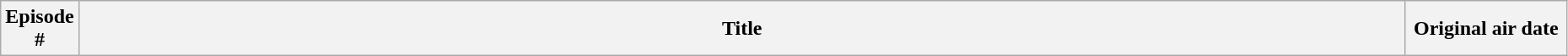<table class="wikitable plainrowheaders" style="width:98%; background:#FFFFFF;">
<tr>
<th width="50">Episode #</th>
<th>Title</th>
<th width="120">Original air date<br>



 
</th>
</tr>
</table>
